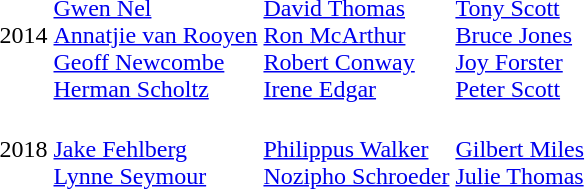<table>
<tr>
<td>2014<br></td>
<td><br><a href='#'>Gwen Nel</a><br><a href='#'>Annatjie van Rooyen</a><br><a href='#'>Geoff Newcombe</a><br><a href='#'>Herman Scholtz</a></td>
<td><br><a href='#'>David Thomas</a><br><a href='#'>Ron McArthur</a><br><a href='#'>Robert Conway</a><br><a href='#'>Irene Edgar</a></td>
<td><br><a href='#'>Tony Scott</a><br><a href='#'>Bruce Jones</a><br><a href='#'>Joy Forster</a><br><a href='#'>Peter Scott</a></td>
</tr>
<tr>
<td>2018<br></td>
<td><br><a href='#'>Jake Fehlberg</a><br><a href='#'>Lynne Seymour</a></td>
<td><br><a href='#'>Philippus Walker</a><br><a href='#'>Nozipho Schroeder</a></td>
<td><br><a href='#'>Gilbert Miles</a><br><a href='#'>Julie Thomas</a></td>
</tr>
</table>
